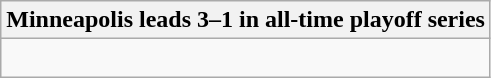<table class="wikitable collapsible collapsed">
<tr>
<th>Minneapolis leads 3–1 in all-time playoff series</th>
</tr>
<tr>
<td><br>


</td>
</tr>
</table>
